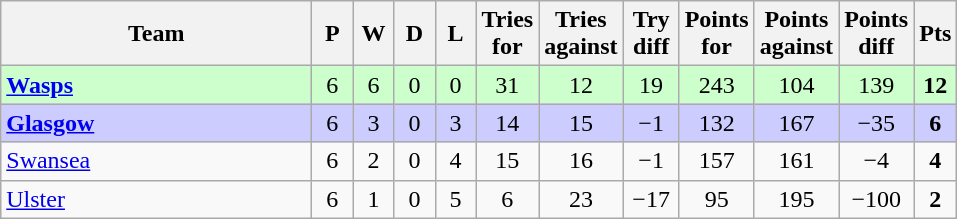<table class="wikitable" style="text-align: center;">
<tr>
<th width="200">Team</th>
<th width="20">P</th>
<th width="20">W</th>
<th width="20">D</th>
<th width="20">L</th>
<th width="20">Tries for</th>
<th width="20">Tries against</th>
<th width="30">Try diff</th>
<th width="20">Points for</th>
<th width="20">Points against</th>
<th width="25">Points diff</th>
<th width="20">Pts</th>
</tr>
<tr bgcolor="#ccffcc">
<td align="left">  <strong><a href='#'>Wasps</a></strong></td>
<td>6</td>
<td>6</td>
<td>0</td>
<td>0</td>
<td>31</td>
<td>12</td>
<td>19</td>
<td>243</td>
<td>104</td>
<td>139</td>
<td><strong>12</strong></td>
</tr>
<tr bgcolor="#ccccff">
<td align="left"> <strong><a href='#'>Glasgow</a></strong></td>
<td>6</td>
<td>3</td>
<td>0</td>
<td>3</td>
<td>14</td>
<td>15</td>
<td>−1</td>
<td>132</td>
<td>167</td>
<td>−35</td>
<td><strong>6</strong></td>
</tr>
<tr>
<td align="left"> <a href='#'>Swansea</a></td>
<td>6</td>
<td>2</td>
<td>0</td>
<td>4</td>
<td>15</td>
<td>16</td>
<td>−1</td>
<td>157</td>
<td>161</td>
<td>−4</td>
<td><strong>4</strong></td>
</tr>
<tr>
<td align="left"> <a href='#'>Ulster</a></td>
<td>6</td>
<td>1</td>
<td>0</td>
<td>5</td>
<td>6</td>
<td>23</td>
<td>−17</td>
<td>95</td>
<td>195</td>
<td>−100</td>
<td><strong>2</strong></td>
</tr>
</table>
